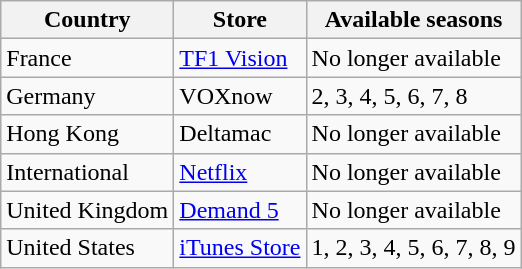<table class="wikitable">
<tr>
<th>Country</th>
<th>Store</th>
<th>Available seasons</th>
</tr>
<tr>
<td>France</td>
<td><a href='#'>TF1 Vision</a></td>
<td>No longer available</td>
</tr>
<tr>
<td>Germany</td>
<td>VOXnow</td>
<td>2, 3, 4, 5, 6, 7, 8</td>
</tr>
<tr>
<td>Hong Kong</td>
<td>Deltamac</td>
<td>No longer available</td>
</tr>
<tr>
<td>International</td>
<td><a href='#'>Netflix</a></td>
<td>No longer available</td>
</tr>
<tr>
<td>United Kingdom</td>
<td><a href='#'>Demand 5</a></td>
<td>No longer available</td>
</tr>
<tr>
<td>United States</td>
<td><a href='#'>iTunes Store</a></td>
<td>1, 2, 3, 4, 5, 6, 7, 8, 9</td>
</tr>
</table>
